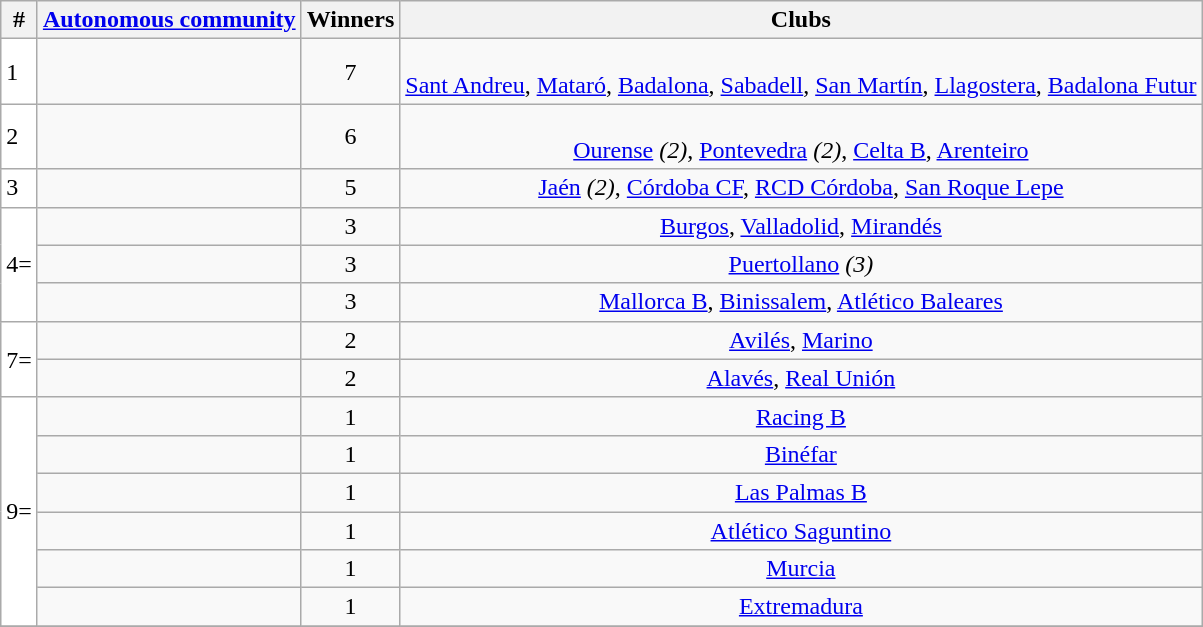<table class="wikitable">
<tr>
<th>#</th>
<th><a href='#'>Autonomous community</a></th>
<th>Winners</th>
<th>Clubs</th>
</tr>
<tr>
<td rowspan=1 bgcolor=white>1</td>
<td></td>
<td align=center>7</td>
<td align=center><br><a href='#'>Sant Andreu</a>, <a href='#'>Mataró</a>, <a href='#'>Badalona</a>, <a href='#'>Sabadell</a>, <a href='#'>San Martín</a>, <a href='#'>Llagostera</a>, <a href='#'>Badalona Futur</a></td>
</tr>
<tr>
<td rowspan=1 bgcolor=white>2</td>
<td></td>
<td align=center>6</td>
<td align=center><br><a href='#'>Ourense</a> <em>(2)</em>, <a href='#'>Pontevedra</a> <em>(2)</em>, <a href='#'>Celta B</a>, <a href='#'>Arenteiro</a></td>
</tr>
<tr>
<td rowspan=1 bgcolor=white>3</td>
<td></td>
<td align=center>5</td>
<td align=center><a href='#'>Jaén</a> <em>(2)</em>, <a href='#'>Córdoba CF</a>, <a href='#'>RCD Córdoba</a>, <a href='#'>San Roque Lepe</a></td>
</tr>
<tr>
<td rowspan=3 bgcolor=white>4=</td>
<td></td>
<td align=center>3</td>
<td align=center><a href='#'>Burgos</a>, <a href='#'>Valladolid</a>, <a href='#'>Mirandés</a></td>
</tr>
<tr>
<td></td>
<td align=center>3</td>
<td align=center><a href='#'>Puertollano</a> <em>(3)</em></td>
</tr>
<tr>
<td></td>
<td align=center>3</td>
<td align=center><a href='#'>Mallorca B</a>, <a href='#'>Binissalem</a>, <a href='#'>Atlético Baleares</a></td>
</tr>
<tr>
<td rowspan=2 bgcolor=white>7=</td>
<td></td>
<td align=center>2</td>
<td align=center><a href='#'>Avilés</a>, <a href='#'>Marino</a></td>
</tr>
<tr>
<td></td>
<td align=center>2</td>
<td align=center><a href='#'>Alavés</a>, <a href='#'>Real Unión</a></td>
</tr>
<tr>
<td rowspan=6 bgcolor=white>9=</td>
<td></td>
<td align=center>1</td>
<td align=center><a href='#'>Racing B</a></td>
</tr>
<tr>
<td></td>
<td align=center>1</td>
<td align=center><a href='#'>Binéfar</a></td>
</tr>
<tr>
<td></td>
<td align=center>1</td>
<td align=center><a href='#'>Las Palmas B</a></td>
</tr>
<tr>
<td></td>
<td align=center>1</td>
<td align=center><a href='#'>Atlético Saguntino</a></td>
</tr>
<tr>
<td></td>
<td align=center>1</td>
<td align=center><a href='#'>Murcia</a></td>
</tr>
<tr>
<td></td>
<td align=center>1</td>
<td align=center><a href='#'>Extremadura</a></td>
</tr>
<tr>
</tr>
</table>
